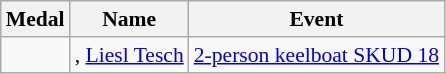<table class="wikitable sortable" style="font-size:90%">
<tr>
<th>Medal</th>
<th>Name</th>
<th>Event</th>
</tr>
<tr>
<td></td>
<td>, <a href='#'>Liesl Tesch</a></td>
<td><a href='#'>2-person keelboat SKUD 18</a></td>
</tr>
</table>
